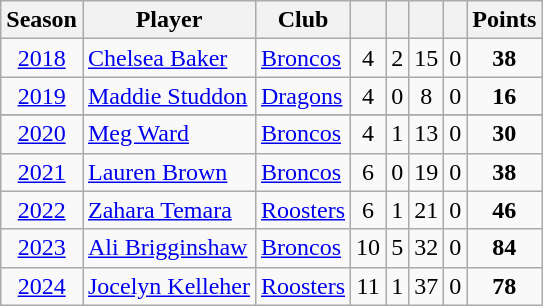<table class="wikitable" style="text-align: center;">
<tr>
<th>Season</th>
<th>Player</th>
<th>Club</th>
<th></th>
<th></th>
<th></th>
<th></th>
<th>Points</th>
</tr>
<tr>
<td><a href='#'>2018</a></td>
<td align=left><a href='#'>Chelsea Baker</a></td>
<td align=left> <a href='#'>Broncos</a></td>
<td>4</td>
<td>2</td>
<td>15</td>
<td>0</td>
<td><strong>38</strong></td>
</tr>
<tr>
<td><a href='#'>2019</a></td>
<td align=left><a href='#'>Maddie Studdon</a></td>
<td align=left> <a href='#'>Dragons</a></td>
<td>4</td>
<td>0</td>
<td>8</td>
<td>0</td>
<td><strong>16</strong></td>
</tr>
<tr>
</tr>
<tr>
<td><a href='#'>2020</a></td>
<td align=left><a href='#'>Meg Ward</a></td>
<td align=left> <a href='#'>Broncos</a></td>
<td>4</td>
<td>1</td>
<td>13</td>
<td>0</td>
<td><strong>30</strong></td>
</tr>
<tr>
<td><a href='#'>2021</a></td>
<td align=left><a href='#'>Lauren Brown</a></td>
<td align=left> <a href='#'>Broncos</a></td>
<td>6</td>
<td>0</td>
<td>19</td>
<td>0</td>
<td><strong>38</strong></td>
</tr>
<tr>
<td><a href='#'>2022</a></td>
<td align=left><a href='#'>Zahara Temara</a></td>
<td align=left> <a href='#'>Roosters</a></td>
<td>6</td>
<td>1</td>
<td>21</td>
<td>0</td>
<td><strong>46</strong></td>
</tr>
<tr>
<td><a href='#'>2023</a></td>
<td align=left><a href='#'>Ali Brigginshaw</a></td>
<td align=left> <a href='#'>Broncos</a></td>
<td>10</td>
<td>5</td>
<td>32</td>
<td>0</td>
<td><strong>84</strong></td>
</tr>
<tr>
<td><a href='#'>2024</a></td>
<td align=left><a href='#'>Jocelyn Kelleher</a></td>
<td align=left> <a href='#'>Roosters</a></td>
<td>11</td>
<td>1</td>
<td>37</td>
<td>0</td>
<td><strong>78</strong></td>
</tr>
</table>
